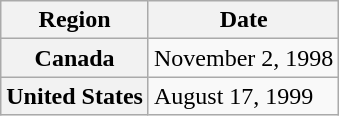<table class="wikitable plainrowheaders">
<tr>
<th>Region</th>
<th>Date</th>
</tr>
<tr>
<th scope="row">Canada</th>
<td>November 2, 1998</td>
</tr>
<tr>
<th scope="row">United States</th>
<td>August 17, 1999</td>
</tr>
</table>
